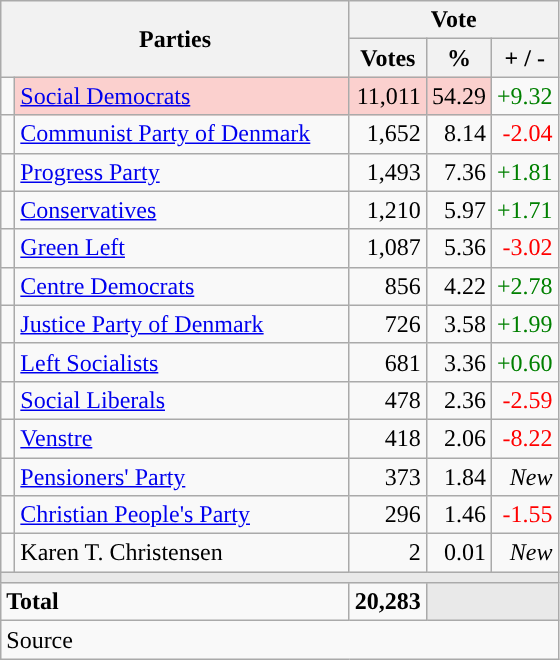<table class="wikitable" style="text-align:right;">
<tr>
<th style="text-align:centre;" rowspan="2" colspan="2" width="225">Parties</th>
<th colspan="3">Vote</th>
</tr>
<tr>
<th width="15">Votes</th>
<th width="15">%</th>
<th width="15">+ / -</th>
</tr>
<tr>
<td width="2" style="color:inherit;background:"></td>
<td bgcolor=#fbd0ce  align="left"><a href='#'>Social Democrats</a></td>
<td bgcolor=#fbd0ce>11,011</td>
<td bgcolor=#fbd0ce>54.29</td>
<td style=color:green;>+9.32</td>
</tr>
<tr>
<td width="2" style="color:inherit;background:"></td>
<td align="left"><a href='#'>Communist Party of Denmark</a></td>
<td>1,652</td>
<td>8.14</td>
<td style=color:red;>-2.04</td>
</tr>
<tr>
<td width="2" style="color:inherit;background:"></td>
<td align="left"><a href='#'>Progress Party</a></td>
<td>1,493</td>
<td>7.36</td>
<td style=color:green;>+1.81</td>
</tr>
<tr>
<td width="2" style="color:inherit;background:"></td>
<td align="left"><a href='#'>Conservatives</a></td>
<td>1,210</td>
<td>5.97</td>
<td style=color:green;>+1.71</td>
</tr>
<tr>
<td width="2" style="color:inherit;background:"></td>
<td align="left"><a href='#'>Green Left</a></td>
<td>1,087</td>
<td>5.36</td>
<td style=color:red;>-3.02</td>
</tr>
<tr>
<td width="2" style="color:inherit;background:"></td>
<td align="left"><a href='#'>Centre Democrats</a></td>
<td>856</td>
<td>4.22</td>
<td style=color:green;>+2.78</td>
</tr>
<tr>
<td width="2" style="color:inherit;background:"></td>
<td align="left"><a href='#'>Justice Party of Denmark</a></td>
<td>726</td>
<td>3.58</td>
<td style=color:green;>+1.99</td>
</tr>
<tr>
<td width="2" style="color:inherit;background:"></td>
<td align="left"><a href='#'>Left Socialists</a></td>
<td>681</td>
<td>3.36</td>
<td style=color:green;>+0.60</td>
</tr>
<tr>
<td width="2" style="color:inherit;background:"></td>
<td align="left"><a href='#'>Social Liberals</a></td>
<td>478</td>
<td>2.36</td>
<td style=color:red;>-2.59</td>
</tr>
<tr>
<td width="2" style="color:inherit;background:"></td>
<td align="left"><a href='#'>Venstre</a></td>
<td>418</td>
<td>2.06</td>
<td style=color:red;>-8.22</td>
</tr>
<tr>
<td width="2" style="color:inherit;background:"></td>
<td align="left"><a href='#'>Pensioners' Party</a></td>
<td>373</td>
<td>1.84</td>
<td><em>New</em></td>
</tr>
<tr>
<td width="2" style="color:inherit;background:"></td>
<td align="left"><a href='#'>Christian People's Party</a></td>
<td>296</td>
<td>1.46</td>
<td style=color:red;>-1.55</td>
</tr>
<tr>
<td width="2" style="color:inherit;background:"></td>
<td align="left">Karen T. Christensen</td>
<td>2</td>
<td>0.01</td>
<td><em>New</em></td>
</tr>
<tr>
<td colspan="7" bgcolor="#E9E9E9"></td>
</tr>
<tr>
<td align="left" colspan="2"><strong>Total</strong></td>
<td><strong>20,283</strong></td>
<td bgcolor="#E9E9E9" colspan="2"></td>
</tr>
<tr>
<td align="left" colspan="6">Source</td>
</tr>
</table>
